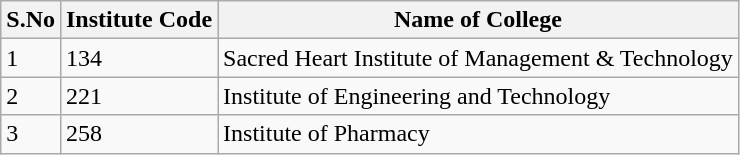<table class="wikitable sortable">
<tr>
<th>S.No</th>
<th>Institute Code</th>
<th>Name of College</th>
</tr>
<tr>
<td>1</td>
<td>134</td>
<td>Sacred Heart Institute of Management & Technology</td>
</tr>
<tr>
<td>2</td>
<td>221</td>
<td>Institute of Engineering and Technology</td>
</tr>
<tr>
<td>3</td>
<td>258</td>
<td>Institute of Pharmacy</td>
</tr>
</table>
